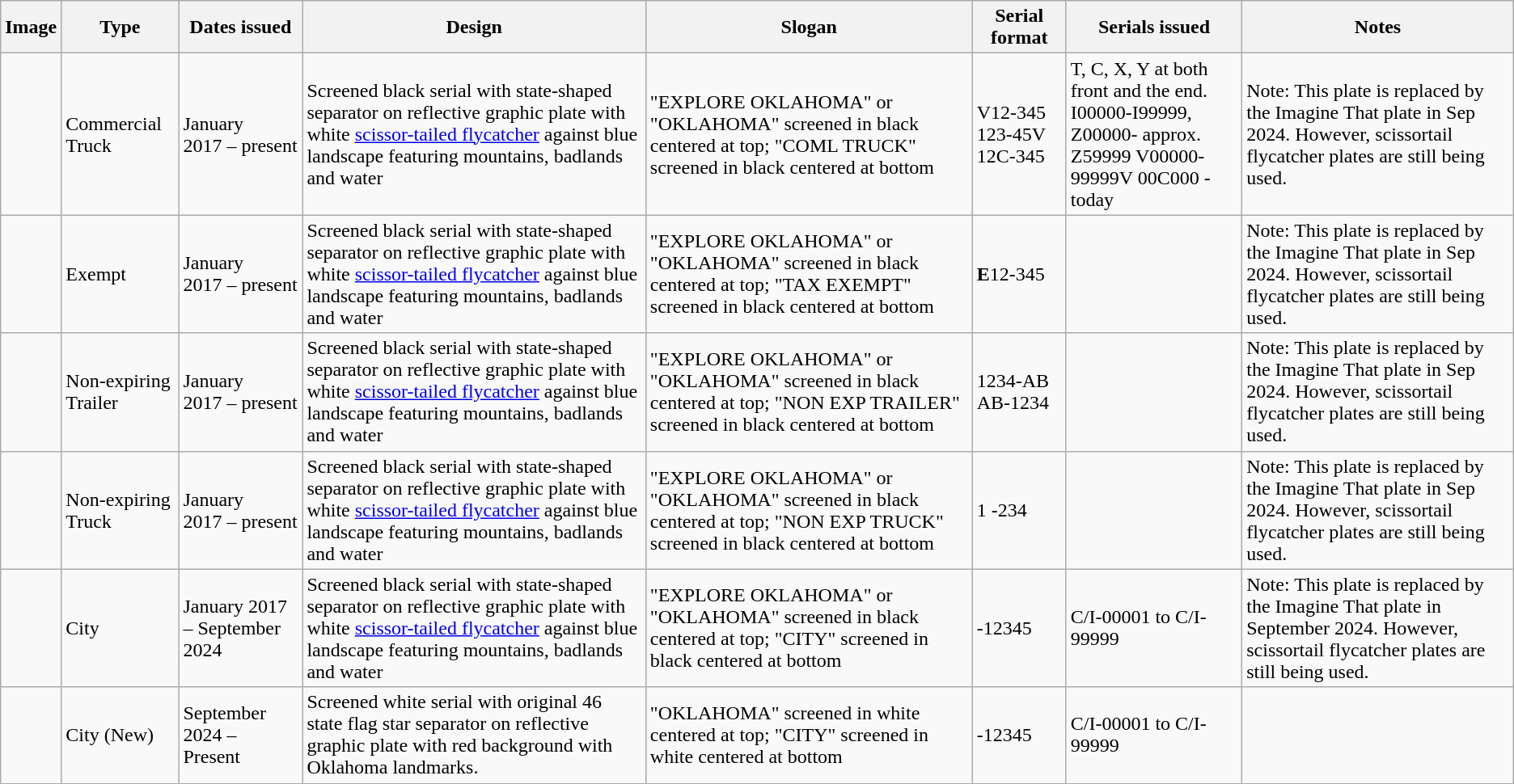<table class="wikitable">
<tr>
<th>Image</th>
<th>Type</th>
<th>Dates issued</th>
<th>Design</th>
<th>Slogan</th>
<th style="width:70px">Serial format</th>
<th>Serials issued</th>
<th>Notes</th>
</tr>
<tr>
<td></td>
<td>Commercial Truck</td>
<td>January 2017 – present</td>
<td>Screened black serial with state-shaped separator on reflective graphic plate with white <a href='#'>scissor-tailed flycatcher</a> against blue landscape featuring mountains, badlands and water</td>
<td>"EXPLORE OKLAHOMA" or "OKLAHOMA" screened in black centered at top; "COML TRUCK" screened in black centered at bottom</td>
<td>V12-345<br>123-45V<br>12C-345</td>
<td>T, C, X, Y at both front and the end.<br>I00000-I99999, Z00000- approx. Z59999
V00000-99999V
00C000 - today</td>
<td>Note: This plate is replaced by the Imagine That plate in Sep 2024. However, scissortail flycatcher plates are still being used.</td>
</tr>
<tr>
<td></td>
<td>Exempt</td>
<td>January 2017 – present</td>
<td>Screened black serial with state-shaped separator on reflective graphic plate with white <a href='#'>scissor-tailed flycatcher</a> against blue landscape featuring mountains, badlands and water</td>
<td>"EXPLORE OKLAHOMA" or "OKLAHOMA" screened in black centered at top; "TAX EXEMPT" screened in black centered at bottom</td>
<td><strong>E</strong>12-345</td>
<td></td>
<td>Note: This plate is replaced by the Imagine That plate in Sep 2024. However, scissortail flycatcher plates are still being used.</td>
</tr>
<tr>
<td></td>
<td>Non-expiring Trailer</td>
<td>January 2017 – present</td>
<td>Screened black serial with state-shaped separator on reflective graphic plate with white <a href='#'>scissor-tailed flycatcher</a> against blue landscape featuring mountains, badlands and water</td>
<td>"EXPLORE OKLAHOMA" or "OKLAHOMA" screened in black centered at top; "NON EXP TRAILER" screened in black centered at bottom</td>
<td>1234-AB<br>AB-1234</td>
<td></td>
<td>Note: This plate is replaced by the Imagine That plate in Sep 2024. However, scissortail flycatcher plates are still being used.</td>
</tr>
<tr>
<td></td>
<td>Non-expiring Truck</td>
<td>January 2017 – present</td>
<td>Screened black serial with state-shaped separator on reflective graphic plate with white <a href='#'>scissor-tailed flycatcher</a> against blue landscape featuring mountains, badlands and water</td>
<td>"EXPLORE OKLAHOMA" or "OKLAHOMA" screened in black centered at top; "NON EXP TRUCK" screened in black centered at bottom</td>
<td>1 -234</td>
<td></td>
<td>Note: This plate is replaced by the Imagine That plate in Sep 2024. However, scissortail flycatcher plates are still being used.</td>
</tr>
<tr>
<td></td>
<td>City</td>
<td>January 2017 – September 2024</td>
<td>Screened black serial with state-shaped separator on reflective graphic plate with white <a href='#'>scissor-tailed flycatcher</a> against blue landscape featuring mountains, badlands and water</td>
<td>"EXPLORE OKLAHOMA" or "OKLAHOMA" screened in black centered at top; "CITY" screened in black centered at bottom</td>
<td>-12345</td>
<td>C/I-00001 to C/I-99999</td>
<td>Note: This plate is replaced by the Imagine That plate in September 2024. However, scissortail flycatcher plates are still being used.</td>
</tr>
<tr>
<td></td>
<td>City (New)</td>
<td>September 2024 – Present</td>
<td>Screened white serial with original 46 state flag star separator on reflective graphic plate with red background with Oklahoma landmarks.</td>
<td>"OKLAHOMA" screened in white centered at top; "CITY" screened in white centered at bottom</td>
<td>-12345</td>
<td>C/I-00001 to C/I-99999</td>
</tr>
</table>
